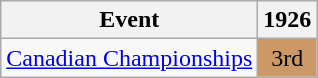<table class="wikitable">
<tr>
<th>Event</th>
<th>1926</th>
</tr>
<tr>
<td><a href='#'>Canadian Championships</a></td>
<td align="center" bgcolor="cc9966">3rd</td>
</tr>
</table>
